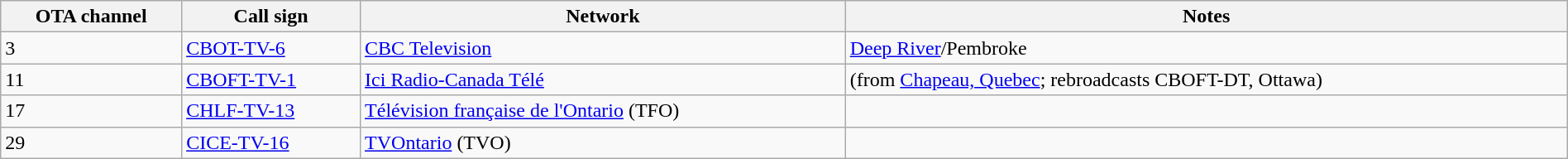<table class="wikitable sortable" width="100%">
<tr>
<th>OTA channel</th>
<th>Call sign</th>
<th>Network</th>
<th>Notes</th>
</tr>
<tr>
<td>3</td>
<td><a href='#'>CBOT-TV-6</a></td>
<td><a href='#'>CBC Television</a></td>
<td><a href='#'>Deep River</a>/Pembroke</td>
</tr>
<tr>
<td>11</td>
<td><a href='#'>CBOFT-TV-1</a></td>
<td><a href='#'>Ici Radio-Canada Télé</a></td>
<td>(from <a href='#'>Chapeau, Quebec</a>; rebroadcasts CBOFT-DT, Ottawa)</td>
</tr>
<tr>
<td>17</td>
<td><a href='#'>CHLF-TV-13</a></td>
<td><a href='#'>Télévision française de l'Ontario</a> (TFO)</td>
<td></td>
</tr>
<tr>
<td>29</td>
<td><a href='#'>CICE-TV-16</a></td>
<td><a href='#'>TVOntario</a> (TVO)</td>
<td></td>
</tr>
</table>
